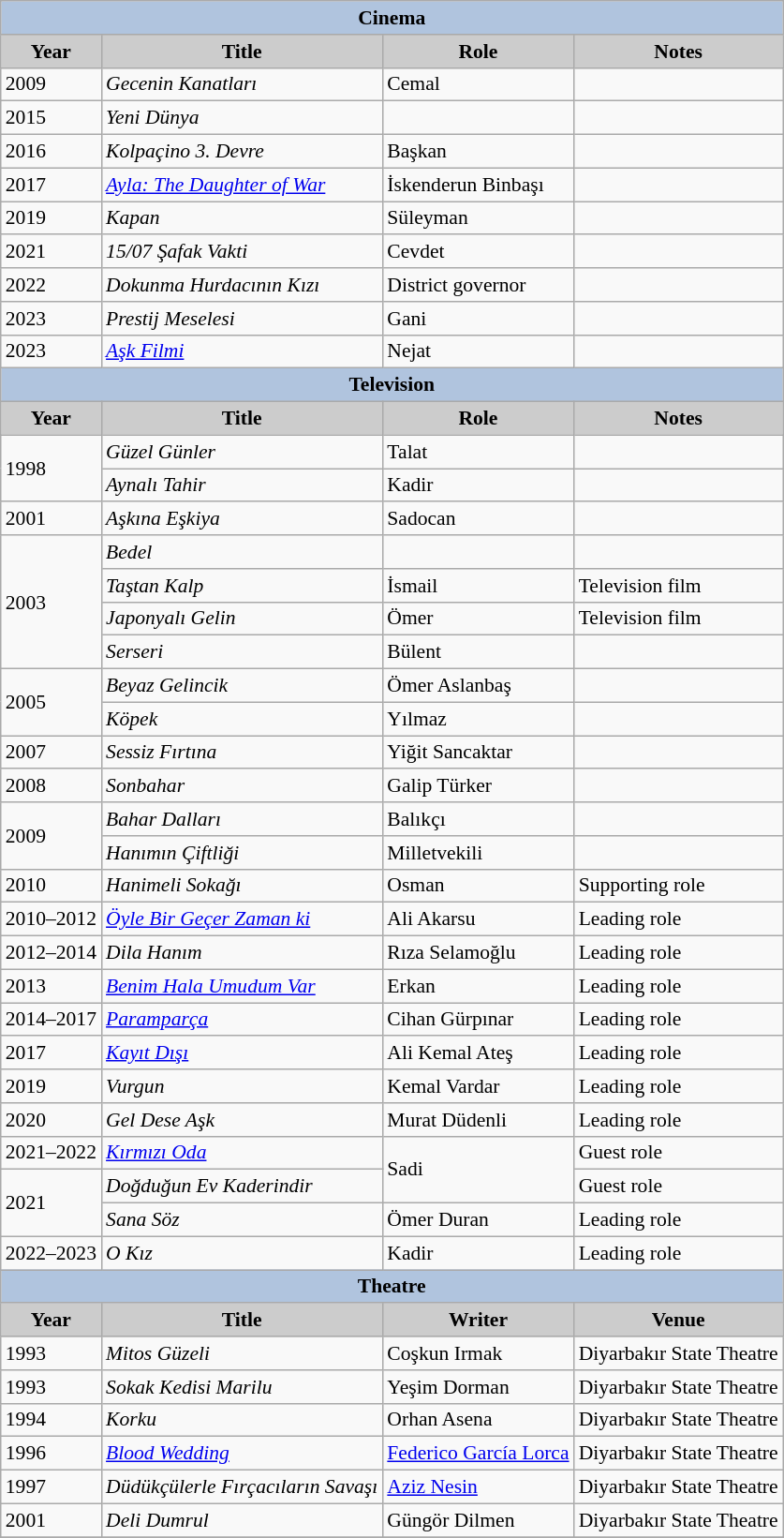<table class="wikitable" style="font-size:90%">
<tr>
<th colspan="4" style="background:LightSteelBlue">Cinema</th>
</tr>
<tr>
<th style="background:#CCCCCC">Year</th>
<th style="background:#CCCCCC">Title</th>
<th style="background:#CCCCCC">Role</th>
<th style="background:#CCCCCC">Notes</th>
</tr>
<tr>
<td>2009</td>
<td><em>Gecenin Kanatları</em></td>
<td>Cemal</td>
<td></td>
</tr>
<tr>
<td>2015</td>
<td><em>Yeni Dünya</em></td>
<td></td>
<td></td>
</tr>
<tr>
<td>2016</td>
<td><em>Kolpaçino 3. Devre</em></td>
<td>Başkan</td>
<td></td>
</tr>
<tr>
<td>2017</td>
<td><em><a href='#'>Ayla: The Daughter of War</a></em></td>
<td>İskenderun Binbaşı</td>
<td></td>
</tr>
<tr>
<td>2019</td>
<td><em>Kapan</em></td>
<td>Süleyman</td>
<td></td>
</tr>
<tr>
<td>2021</td>
<td><em>15/07 Şafak Vakti</em></td>
<td>Cevdet</td>
<td></td>
</tr>
<tr>
<td>2022</td>
<td><em>Dokunma Hurdacının Kızı</em></td>
<td>District governor</td>
<td></td>
</tr>
<tr>
<td>2023</td>
<td><em>Prestij Meselesi</em></td>
<td>Gani</td>
<td></td>
</tr>
<tr>
<td>2023</td>
<td><em><a href='#'>Aşk Filmi</a></em></td>
<td>Nejat</td>
<td></td>
</tr>
<tr>
<th colspan=4 style="background:LightSteelBlue">Television</th>
</tr>
<tr>
<th style="background:#CCCCCC">Year</th>
<th style="background:#CCCCCC">Title</th>
<th style="background:#CCCCCC">Role</th>
<th style="background:#CCCCCC">Notes</th>
</tr>
<tr>
<td rowspan="2">1998</td>
<td><em>Güzel Günler</em></td>
<td>Talat</td>
<td></td>
</tr>
<tr>
<td><em>Aynalı Tahir</em></td>
<td>Kadir</td>
<td></td>
</tr>
<tr>
<td>2001</td>
<td><em>Aşkına Eşkiya</em></td>
<td>Sadocan</td>
<td></td>
</tr>
<tr>
<td rowspan="4">2003</td>
<td><em>Bedel</em></td>
<td></td>
<td></td>
</tr>
<tr>
<td><em>Taştan Kalp</em></td>
<td>İsmail</td>
<td>Television film</td>
</tr>
<tr>
<td><em>Japonyalı Gelin</em></td>
<td>Ömer</td>
<td>Television film</td>
</tr>
<tr>
<td><em>Serseri</em></td>
<td>Bülent</td>
<td></td>
</tr>
<tr>
<td rowspan="2">2005</td>
<td><em>Beyaz Gelincik</em></td>
<td>Ömer Aslanbaş</td>
<td></td>
</tr>
<tr>
<td><em>Köpek</em></td>
<td>Yılmaz</td>
<td></td>
</tr>
<tr>
<td>2007</td>
<td><em>Sessiz Fırtına</em></td>
<td>Yiğit Sancaktar</td>
<td></td>
</tr>
<tr>
<td>2008</td>
<td><em>Sonbahar</em></td>
<td>Galip Türker</td>
<td></td>
</tr>
<tr>
<td rowspan="2">2009</td>
<td><em>Bahar Dalları</em></td>
<td>Balıkçı</td>
<td></td>
</tr>
<tr>
<td><em>Hanımın Çiftliği</em></td>
<td>Milletvekili</td>
<td></td>
</tr>
<tr>
<td>2010</td>
<td><em>Hanimeli Sokağı</em></td>
<td>Osman</td>
<td>Supporting role</td>
</tr>
<tr>
<td>2010–2012</td>
<td><em><a href='#'>Öyle Bir Geçer Zaman ki</a></em></td>
<td>Ali Akarsu</td>
<td>Leading role</td>
</tr>
<tr>
<td>2012–2014</td>
<td><em>Dila Hanım</em></td>
<td>Rıza Selamoğlu</td>
<td>Leading role</td>
</tr>
<tr>
<td>2013</td>
<td><em><a href='#'>Benim Hala Umudum Var</a></em></td>
<td>Erkan</td>
<td>Leading role</td>
</tr>
<tr>
<td>2014–2017</td>
<td><em><a href='#'>Paramparça</a></em></td>
<td>Cihan Gürpınar</td>
<td>Leading role</td>
</tr>
<tr>
<td>2017</td>
<td><em><a href='#'>Kayıt Dışı</a></em></td>
<td>Ali Kemal Ateş</td>
<td>Leading role</td>
</tr>
<tr>
<td>2019</td>
<td><em>Vurgun</em></td>
<td>Kemal Vardar</td>
<td>Leading role</td>
</tr>
<tr>
<td>2020</td>
<td><em>Gel Dese Aşk</em></td>
<td>Murat Düdenli</td>
<td>Leading role</td>
</tr>
<tr>
<td>2021–2022</td>
<td><em><a href='#'>Kırmızı Oda</a></em></td>
<td rowspan="2">Sadi</td>
<td>Guest role</td>
</tr>
<tr>
<td rowspan="2">2021</td>
<td><em>Doğduğun Ev Kaderindir</em></td>
<td>Guest role</td>
</tr>
<tr>
<td><em>Sana Söz</em></td>
<td>Ömer Duran</td>
<td>Leading role</td>
</tr>
<tr>
<td>2022–2023</td>
<td><em>O Kız</em></td>
<td>Kadir</td>
<td>Leading role</td>
</tr>
<tr>
<th colspan="4" style="background:LightSteelBlue">Theatre</th>
</tr>
<tr>
<th style="background:#CCCCCC">Year</th>
<th style="background:#CCCCCC">Title</th>
<th style="background:#CCCCCC">Writer</th>
<th style="background:#CCCCCC">Venue</th>
</tr>
<tr>
<td>1993</td>
<td><em>Mitos Güzeli</em></td>
<td>Coşkun Irmak</td>
<td>Diyarbakır State Theatre</td>
</tr>
<tr>
<td>1993</td>
<td><em>Sokak Kedisi Marilu</em></td>
<td>Yeşim Dorman</td>
<td>Diyarbakır State Theatre</td>
</tr>
<tr>
<td>1994</td>
<td><em>Korku</em></td>
<td>Orhan Asena</td>
<td>Diyarbakır State Theatre</td>
</tr>
<tr>
<td>1996</td>
<td><em><a href='#'>Blood Wedding</a></em></td>
<td><a href='#'>Federico García Lorca</a></td>
<td>Diyarbakır State Theatre</td>
</tr>
<tr>
<td>1997</td>
<td><em>Düdükçülerle Fırçacıların Savaşı</em></td>
<td><a href='#'>Aziz Nesin</a></td>
<td>Diyarbakır State Theatre</td>
</tr>
<tr>
<td>2001</td>
<td><em>Deli Dumrul</em></td>
<td>Güngör Dilmen</td>
<td>Diyarbakır State Theatre</td>
</tr>
<tr>
</tr>
</table>
